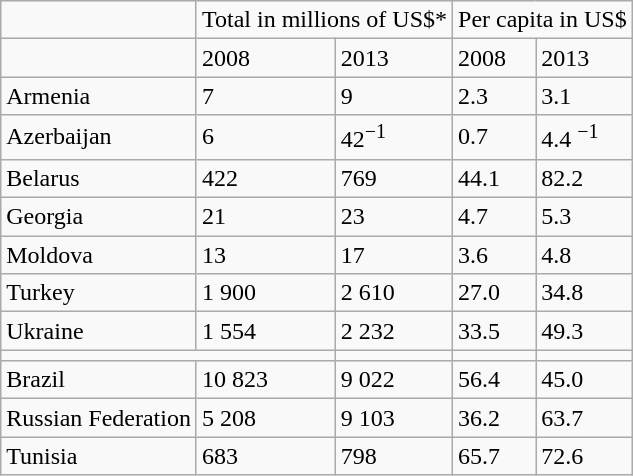<table class="wikitable">
<tr>
<td></td>
<td colspan="2">Total in millions of US$*</td>
<td colspan="2">Per capita in US$</td>
</tr>
<tr>
<td></td>
<td>2008</td>
<td>2013</td>
<td>2008</td>
<td>2013</td>
</tr>
<tr>
<td>Armenia</td>
<td>7</td>
<td>9</td>
<td>2.3</td>
<td>3.1</td>
</tr>
<tr>
<td>Azerbaijan</td>
<td>6</td>
<td>42<sup>−1</sup></td>
<td>0.7</td>
<td>4.4 <sup>−1</sup></td>
</tr>
<tr>
<td>Belarus</td>
<td>422</td>
<td>769</td>
<td>44.1</td>
<td>82.2</td>
</tr>
<tr>
<td>Georgia</td>
<td>21</td>
<td>23</td>
<td>4.7</td>
<td>5.3</td>
</tr>
<tr>
<td>Moldova</td>
<td>13</td>
<td>17</td>
<td>3.6</td>
<td>4.8</td>
</tr>
<tr>
<td>Turkey</td>
<td>1 900</td>
<td>2 610</td>
<td>27.0</td>
<td>34.8</td>
</tr>
<tr>
<td>Ukraine</td>
<td>1 554</td>
<td>2 232</td>
<td>33.5</td>
<td>49.3</td>
</tr>
<tr>
<td colspan="2"></td>
<td></td>
<td></td>
<td></td>
</tr>
<tr>
<td>Brazil</td>
<td>10 823</td>
<td>9 022</td>
<td>56.4</td>
<td>45.0</td>
</tr>
<tr>
<td>Russian Federation</td>
<td>5 208</td>
<td>9 103</td>
<td>36.2</td>
<td>63.7</td>
</tr>
<tr>
<td>Tunisia</td>
<td>683</td>
<td>798</td>
<td>65.7</td>
<td>72.6</td>
</tr>
</table>
